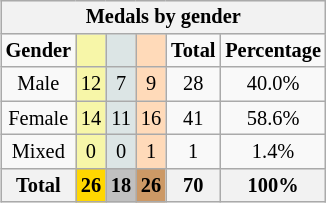<table class="wikitable" style="font-size:85%; float:right">
<tr style="background:#efefef;">
<th colspan=6>Medals by gender</th>
</tr>
<tr align=center>
<td><strong>Gender</strong></td>
<td style="background:#f7f6a8;"></td>
<td style="background:#dce5e5;"></td>
<td style="background:#ffdab9;"></td>
<td><strong>Total</strong></td>
<td><strong>Percentage</strong></td>
</tr>
<tr align=center>
<td>Male</td>
<td style="background:#F7F6A8;">12</td>
<td style="background:#DCE5E5;">7</td>
<td style="background:#FFDAB9;">9</td>
<td>28</td>
<td>40.0%</td>
</tr>
<tr align=center>
<td>Female</td>
<td style="background:#F7F6A8;">14</td>
<td style="background:#DCE5E5;">11</td>
<td style="background:#FFDAB9;">16</td>
<td>41</td>
<td>58.6%</td>
</tr>
<tr align=center>
<td>Mixed</td>
<td style="background:#F7F6A8;">0</td>
<td style="background:#DCE5E5;">0</td>
<td style="background:#FFDAB9;">1</td>
<td>1</td>
<td>1.4%</td>
</tr>
<tr align=center>
<th>Total</th>
<th style="background:gold;">26</th>
<th style="background:silver;">18</th>
<th style="background:#c96;">26</th>
<th>70</th>
<th>100%</th>
</tr>
</table>
